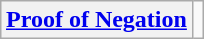<table class="wikitable" style="margin: auto;">
<tr>
<th><a href='#'>Proof of Negation</a></th>
<td></td>
</tr>
</table>
